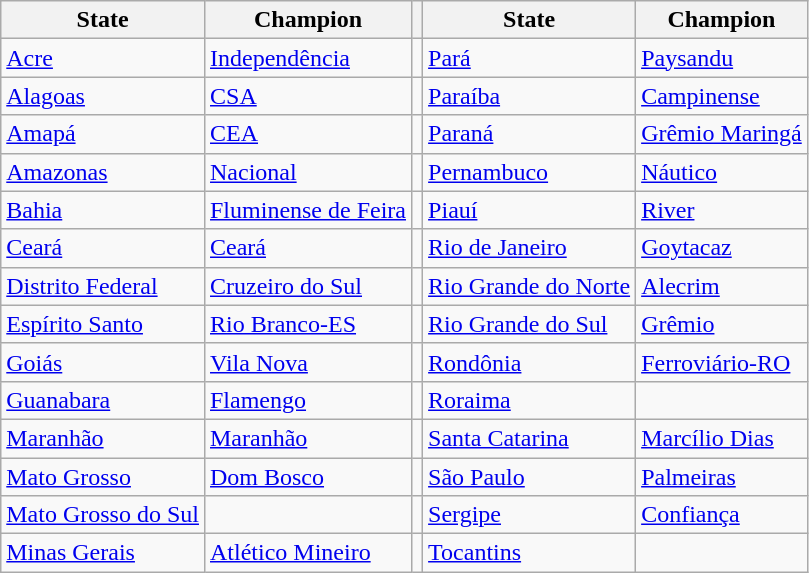<table class="wikitable">
<tr>
<th>State</th>
<th>Champion</th>
<th></th>
<th>State</th>
<th>Champion</th>
</tr>
<tr>
<td><a href='#'>Acre</a></td>
<td><a href='#'>Independência</a></td>
<td></td>
<td><a href='#'>Pará</a></td>
<td><a href='#'>Paysandu</a></td>
</tr>
<tr>
<td><a href='#'>Alagoas</a></td>
<td><a href='#'>CSA</a></td>
<td></td>
<td><a href='#'>Paraíba</a></td>
<td><a href='#'>Campinense</a></td>
</tr>
<tr>
<td><a href='#'>Amapá</a></td>
<td><a href='#'>CEA</a></td>
<td></td>
<td><a href='#'>Paraná</a></td>
<td><a href='#'>Grêmio Maringá</a></td>
</tr>
<tr>
<td><a href='#'>Amazonas</a></td>
<td><a href='#'>Nacional</a></td>
<td></td>
<td><a href='#'>Pernambuco</a></td>
<td><a href='#'>Náutico</a></td>
</tr>
<tr>
<td><a href='#'>Bahia</a></td>
<td><a href='#'>Fluminense de Feira</a></td>
<td></td>
<td><a href='#'>Piauí</a></td>
<td><a href='#'>River</a></td>
</tr>
<tr>
<td><a href='#'>Ceará</a></td>
<td><a href='#'>Ceará</a></td>
<td></td>
<td><a href='#'>Rio de Janeiro</a></td>
<td><a href='#'>Goytacaz</a></td>
</tr>
<tr>
<td><a href='#'>Distrito Federal</a></td>
<td><a href='#'>Cruzeiro do Sul</a></td>
<td></td>
<td><a href='#'>Rio Grande do Norte</a></td>
<td><a href='#'>Alecrim</a></td>
</tr>
<tr>
<td><a href='#'>Espírito Santo</a></td>
<td><a href='#'>Rio Branco-ES</a></td>
<td></td>
<td><a href='#'>Rio Grande do Sul</a></td>
<td><a href='#'>Grêmio</a></td>
</tr>
<tr>
<td><a href='#'>Goiás</a></td>
<td><a href='#'>Vila Nova</a></td>
<td></td>
<td><a href='#'>Rondônia</a></td>
<td><a href='#'>Ferroviário-RO</a></td>
</tr>
<tr>
<td><a href='#'>Guanabara</a></td>
<td><a href='#'>Flamengo</a></td>
<td></td>
<td><a href='#'>Roraima</a></td>
<td></td>
</tr>
<tr>
<td><a href='#'>Maranhão</a></td>
<td><a href='#'>Maranhão</a></td>
<td></td>
<td><a href='#'>Santa Catarina</a></td>
<td><a href='#'>Marcílio Dias</a></td>
</tr>
<tr>
<td><a href='#'>Mato Grosso</a></td>
<td><a href='#'>Dom Bosco</a></td>
<td></td>
<td><a href='#'>São Paulo</a></td>
<td><a href='#'>Palmeiras</a></td>
</tr>
<tr>
<td><a href='#'>Mato Grosso do Sul</a></td>
<td></td>
<td></td>
<td><a href='#'>Sergipe</a></td>
<td><a href='#'>Confiança</a></td>
</tr>
<tr>
<td><a href='#'>Minas Gerais</a></td>
<td><a href='#'>Atlético Mineiro</a></td>
<td></td>
<td><a href='#'>Tocantins</a></td>
<td></td>
</tr>
</table>
